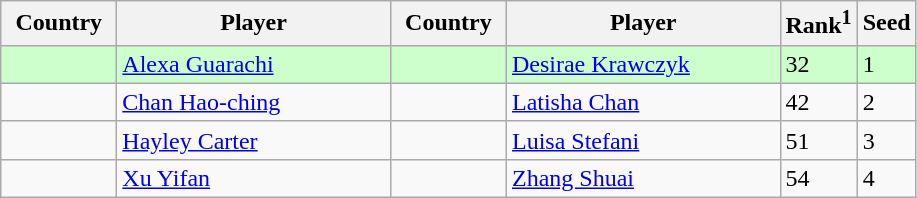<table class="sortable wikitable">
<tr>
<th width="70">Country</th>
<th width="175">Player</th>
<th width="70">Country</th>
<th width="175">Player</th>
<th>Rank<sup>1</sup></th>
<th>Seed</th>
</tr>
<tr style="background:#cfc;">
<td></td>
<td><a href='#'>Alexa Guarachi</a></td>
<td></td>
<td><a href='#'>Desirae Krawczyk</a></td>
<td>32</td>
<td>1</td>
</tr>
<tr>
<td></td>
<td><a href='#'>Chan Hao-ching</a></td>
<td></td>
<td><a href='#'>Latisha Chan</a></td>
<td>42</td>
<td>2</td>
</tr>
<tr>
<td></td>
<td><a href='#'>Hayley Carter</a></td>
<td></td>
<td><a href='#'>Luisa Stefani</a></td>
<td>51</td>
<td>3</td>
</tr>
<tr>
<td></td>
<td><a href='#'>Xu Yifan</a></td>
<td></td>
<td><a href='#'>Zhang Shuai</a></td>
<td>54</td>
<td>4</td>
</tr>
</table>
